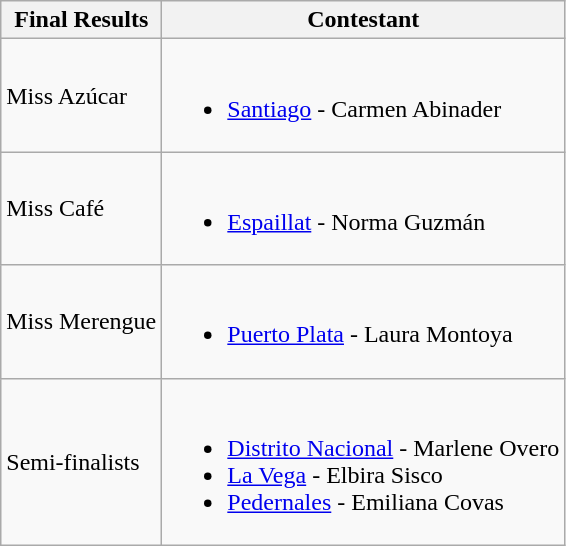<table class="wikitable">
<tr>
<th>Final Results</th>
<th>Contestant</th>
</tr>
<tr>
<td>Miss Azúcar</td>
<td><br><ul><li><a href='#'>Santiago</a> - Carmen Abinader</li></ul></td>
</tr>
<tr>
<td>Miss Café</td>
<td><br><ul><li><a href='#'>Espaillat</a> - Norma Guzmán</li></ul></td>
</tr>
<tr>
<td>Miss Merengue</td>
<td><br><ul><li><a href='#'>Puerto Plata</a> - Laura Montoya</li></ul></td>
</tr>
<tr>
<td>Semi-finalists</td>
<td><br><ul><li><a href='#'>Distrito Nacional</a> - Marlene Overo</li><li><a href='#'>La Vega</a> - Elbira Sisco</li><li><a href='#'>Pedernales</a> - Emiliana Covas</li></ul></td>
</tr>
</table>
